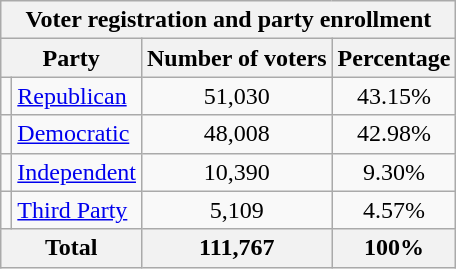<table class="wikitable float">
<tr>
<th colspan = 6>Voter registration and party enrollment</th>
</tr>
<tr>
<th colspan = 2>Party</th>
<th>Number of voters</th>
<th>Percentage</th>
</tr>
<tr>
<td></td>
<td><a href='#'>Republican</a></td>
<td style="text-align:center;">51,030</td>
<td style="text-align:center;">43.15%</td>
</tr>
<tr>
<td></td>
<td><a href='#'>Democratic</a></td>
<td style="text-align:center;">48,008</td>
<td style="text-align:center;">42.98%</td>
</tr>
<tr>
<td></td>
<td><a href='#'>Independent</a></td>
<td style="text-align:center;">10,390</td>
<td style="text-align:center;">9.30%</td>
</tr>
<tr>
<td></td>
<td><a href='#'>Third Party</a></td>
<td style="text-align:center;">5,109</td>
<td style="text-align:center;">4.57%</td>
</tr>
<tr>
<th colspan="2">Total</th>
<th style="text-align:center;">111,767</th>
<th style="text-align:center;">100%</th>
</tr>
</table>
